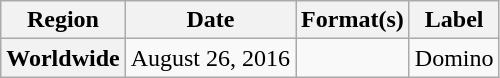<table class="wikitable plainrowheaders">
<tr>
<th scope="col">Region</th>
<th scope="col">Date</th>
<th scope="col">Format(s)</th>
<th scope="col">Label</th>
</tr>
<tr>
<th scope="row">Worldwide</th>
<td>August 26, 2016</td>
<td></td>
<td>Domino</td>
</tr>
</table>
